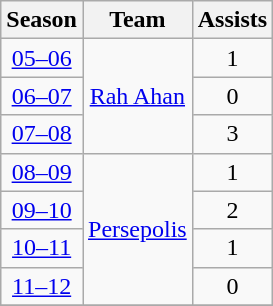<table class="wikitable" style="text-align: center;">
<tr>
<th>Season</th>
<th>Team</th>
<th>Assists</th>
</tr>
<tr>
<td><a href='#'>05–06</a></td>
<td rowspan="3"><a href='#'>Rah Ahan</a></td>
<td>1</td>
</tr>
<tr>
<td><a href='#'>06–07</a></td>
<td>0</td>
</tr>
<tr>
<td><a href='#'>07–08</a></td>
<td>3</td>
</tr>
<tr>
<td><a href='#'>08–09</a></td>
<td rowspan="4"><a href='#'>Persepolis</a></td>
<td>1</td>
</tr>
<tr>
<td><a href='#'>09–10</a></td>
<td>2</td>
</tr>
<tr>
<td><a href='#'>10–11</a></td>
<td>1</td>
</tr>
<tr>
<td><a href='#'>11–12</a></td>
<td>0</td>
</tr>
<tr>
</tr>
</table>
